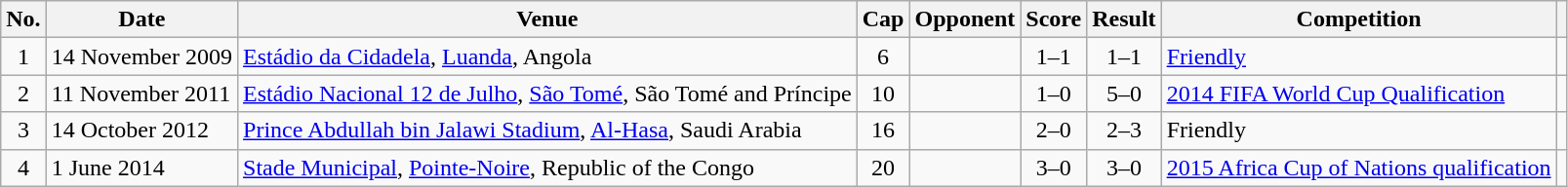<table class="wikitable sortable">
<tr>
<th scope="col">No.</th>
<th scope="col" data-sort-type="date">Date</th>
<th scope="col">Venue</th>
<th scope="col">Cap</th>
<th scope="col">Opponent</th>
<th scope="col">Score</th>
<th scope="col">Result</th>
<th scope="col">Competition</th>
<th scope="col" class="unsortable"></th>
</tr>
<tr>
<td align="center">1</td>
<td>14 November 2009</td>
<td><a href='#'>Estádio da Cidadela</a>, <a href='#'>Luanda</a>, Angola</td>
<td align="center">6</td>
<td></td>
<td align="center">1–1</td>
<td align="center">1–1</td>
<td><a href='#'>Friendly</a></td>
<td></td>
</tr>
<tr>
<td align="center">2</td>
<td>11 November 2011</td>
<td><a href='#'>Estádio Nacional 12 de Julho</a>, <a href='#'>São Tomé</a>, São Tomé and Príncipe</td>
<td align="center">10</td>
<td></td>
<td align="center">1–0</td>
<td align="center">5–0</td>
<td><a href='#'>2014 FIFA World Cup Qualification</a></td>
<td></td>
</tr>
<tr>
<td align="center">3</td>
<td>14 October 2012</td>
<td><a href='#'>Prince Abdullah bin Jalawi Stadium</a>, <a href='#'>Al-Hasa</a>, Saudi Arabia</td>
<td align="center">16</td>
<td></td>
<td align="center">2–0</td>
<td align="center">2–3</td>
<td>Friendly</td>
<td></td>
</tr>
<tr>
<td align="center">4</td>
<td>1 June 2014</td>
<td><a href='#'>Stade Municipal</a>, <a href='#'>Pointe-Noire</a>, Republic of the Congo</td>
<td align="center">20</td>
<td></td>
<td align="center">3–0</td>
<td align="center">3–0</td>
<td><a href='#'>2015 Africa Cup of Nations qualification</a></td>
<td></td>
</tr>
</table>
